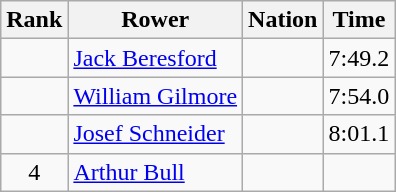<table class="wikitable sortable" style="text-align:center">
<tr>
<th>Rank</th>
<th>Rower</th>
<th>Nation</th>
<th>Time</th>
</tr>
<tr>
<td></td>
<td align=left><a href='#'>Jack Beresford</a></td>
<td align=left></td>
<td>7:49.2</td>
</tr>
<tr>
<td></td>
<td align=left><a href='#'>William Gilmore</a></td>
<td align=left></td>
<td>7:54.0</td>
</tr>
<tr>
<td></td>
<td align=left><a href='#'>Josef Schneider</a></td>
<td align=left></td>
<td>8:01.1</td>
</tr>
<tr>
<td>4</td>
<td align=left><a href='#'>Arthur Bull</a></td>
<td align=left></td>
<td data-sort-value=9:99.9></td>
</tr>
</table>
